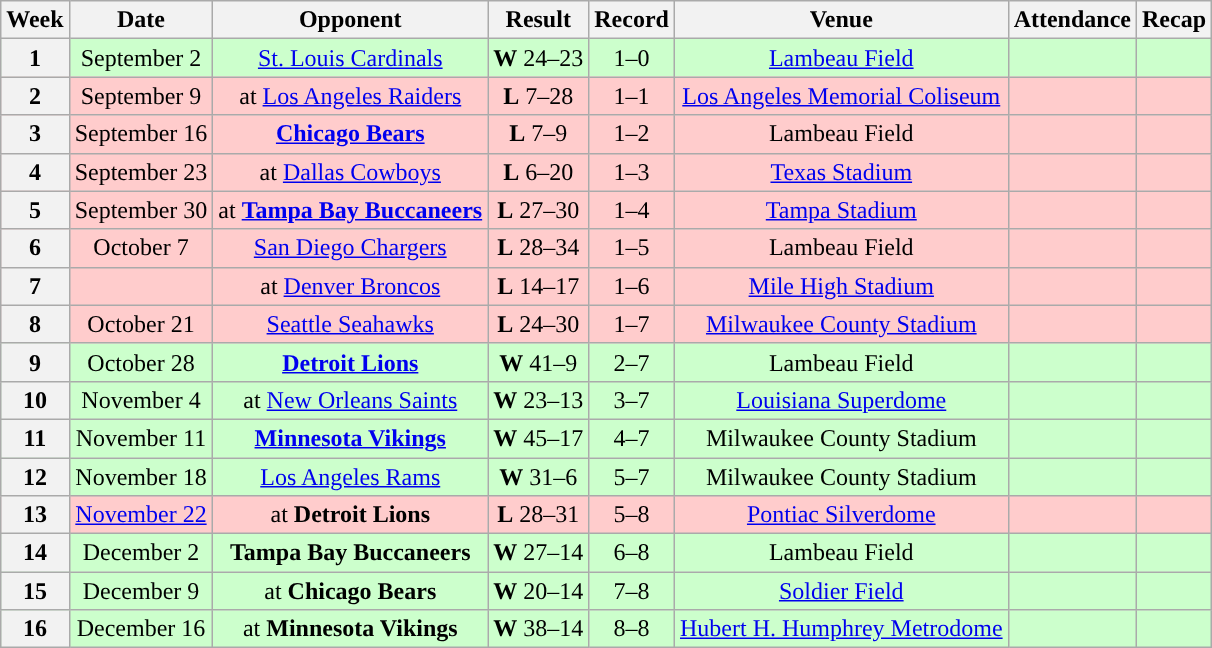<table class="wikitable" style="text-align:center">
<tr>
<th>Week</th>
<th>Date</th>
<th>Opponent</th>
<th>Result</th>
<th>Record</th>
<th>Venue</th>
<th>Attendance</th>
<th>Recap</th>
</tr>
<tr align="center" bgcolor="ccffcc">
<th>1</th>
<td>September 2</td>
<td><a href='#'>St. Louis Cardinals</a></td>
<td><strong>W</strong> 24–23</td>
<td>1–0</td>
<td><a href='#'>Lambeau Field</a></td>
<td></td>
<td></td>
</tr>
<tr align="center" bgcolor="ffcccc">
<th>2</th>
<td>September 9</td>
<td>at <a href='#'>Los Angeles Raiders</a></td>
<td><strong>L</strong> 7–28</td>
<td>1–1</td>
<td><a href='#'>Los Angeles Memorial Coliseum</a></td>
<td></td>
<td></td>
</tr>
<tr align="center" bgcolor="ffcccc">
<th>3</th>
<td>September 16</td>
<td><strong><a href='#'>Chicago Bears</a></strong></td>
<td><strong>L</strong> 7–9</td>
<td>1–2</td>
<td>Lambeau Field</td>
<td></td>
<td></td>
</tr>
<tr align="center" bgcolor="ffcccc">
<th>4</th>
<td>September 23</td>
<td>at <a href='#'>Dallas Cowboys</a></td>
<td><strong>L</strong> 6–20</td>
<td>1–3</td>
<td><a href='#'>Texas Stadium</a></td>
<td></td>
<td></td>
</tr>
<tr align="center" bgcolor="ffcccc">
<th>5</th>
<td>September 30</td>
<td>at <strong><a href='#'>Tampa Bay Buccaneers</a></strong></td>
<td><strong>L</strong> 27–30 </td>
<td>1–4</td>
<td><a href='#'>Tampa Stadium</a></td>
<td></td>
<td></td>
</tr>
<tr align="center" bgcolor="ffcccc">
<th>6</th>
<td>October 7</td>
<td><a href='#'>San Diego Chargers</a></td>
<td><strong>L</strong> 28–34</td>
<td>1–5</td>
<td>Lambeau Field</td>
<td></td>
<td></td>
</tr>
<tr align="center" bgcolor="ffcccc">
<th>7</th>
<td></td>
<td>at <a href='#'>Denver Broncos</a></td>
<td><strong>L</strong> 14–17</td>
<td>1–6</td>
<td><a href='#'>Mile High Stadium</a></td>
<td></td>
<td></td>
</tr>
<tr align="center" bgcolor="ffcccc">
<th>8</th>
<td>October 21</td>
<td><a href='#'>Seattle Seahawks</a></td>
<td><strong>L</strong> 24–30</td>
<td>1–7</td>
<td><a href='#'>Milwaukee County Stadium</a></td>
<td></td>
<td></td>
</tr>
<tr align="center" bgcolor="ccffcc">
<th>9</th>
<td>October 28</td>
<td><strong><a href='#'>Detroit Lions</a></strong></td>
<td><strong>W</strong> 41–9</td>
<td>2–7</td>
<td>Lambeau Field</td>
<td></td>
<td></td>
</tr>
<tr align="center" bgcolor="ccffcc">
<th>10</th>
<td>November 4</td>
<td>at <a href='#'>New Orleans Saints</a></td>
<td><strong>W</strong> 23–13</td>
<td>3–7</td>
<td><a href='#'>Louisiana Superdome</a></td>
<td></td>
<td></td>
</tr>
<tr align="center" bgcolor="ccffcc">
<th>11</th>
<td>November 11</td>
<td><strong><a href='#'>Minnesota Vikings</a></strong></td>
<td><strong>W</strong> 45–17</td>
<td>4–7</td>
<td>Milwaukee County Stadium</td>
<td></td>
<td></td>
</tr>
<tr align="center" bgcolor="ccffcc">
<th>12</th>
<td>November 18</td>
<td><a href='#'>Los Angeles Rams</a></td>
<td><strong>W</strong> 31–6</td>
<td>5–7</td>
<td>Milwaukee County Stadium</td>
<td></td>
<td></td>
</tr>
<tr align="center" bgcolor="ffcccc">
<th>13</th>
<td><a href='#'>November 22</a></td>
<td>at <strong>Detroit Lions</strong></td>
<td><strong>L</strong> 28–31</td>
<td>5–8</td>
<td><a href='#'>Pontiac Silverdome</a></td>
<td></td>
<td></td>
</tr>
<tr align="center" bgcolor="ccffcc">
<th>14</th>
<td>December 2</td>
<td><strong>Tampa Bay Buccaneers</strong></td>
<td><strong>W</strong> 27–14</td>
<td>6–8</td>
<td>Lambeau Field</td>
<td></td>
<td></td>
</tr>
<tr align="center" bgcolor="ccffcc">
<th>15</th>
<td>December 9</td>
<td>at <strong>Chicago Bears</strong></td>
<td><strong>W</strong> 20–14</td>
<td>7–8</td>
<td><a href='#'>Soldier Field</a></td>
<td></td>
<td></td>
</tr>
<tr align="center" bgcolor="ccffcc">
<th>16</th>
<td>December 16</td>
<td>at <strong>Minnesota Vikings</strong></td>
<td><strong>W</strong> 38–14</td>
<td>8–8</td>
<td><a href='#'>Hubert H. Humphrey Metrodome</a></td>
<td></td>
<td></td>
</tr>
</table>
